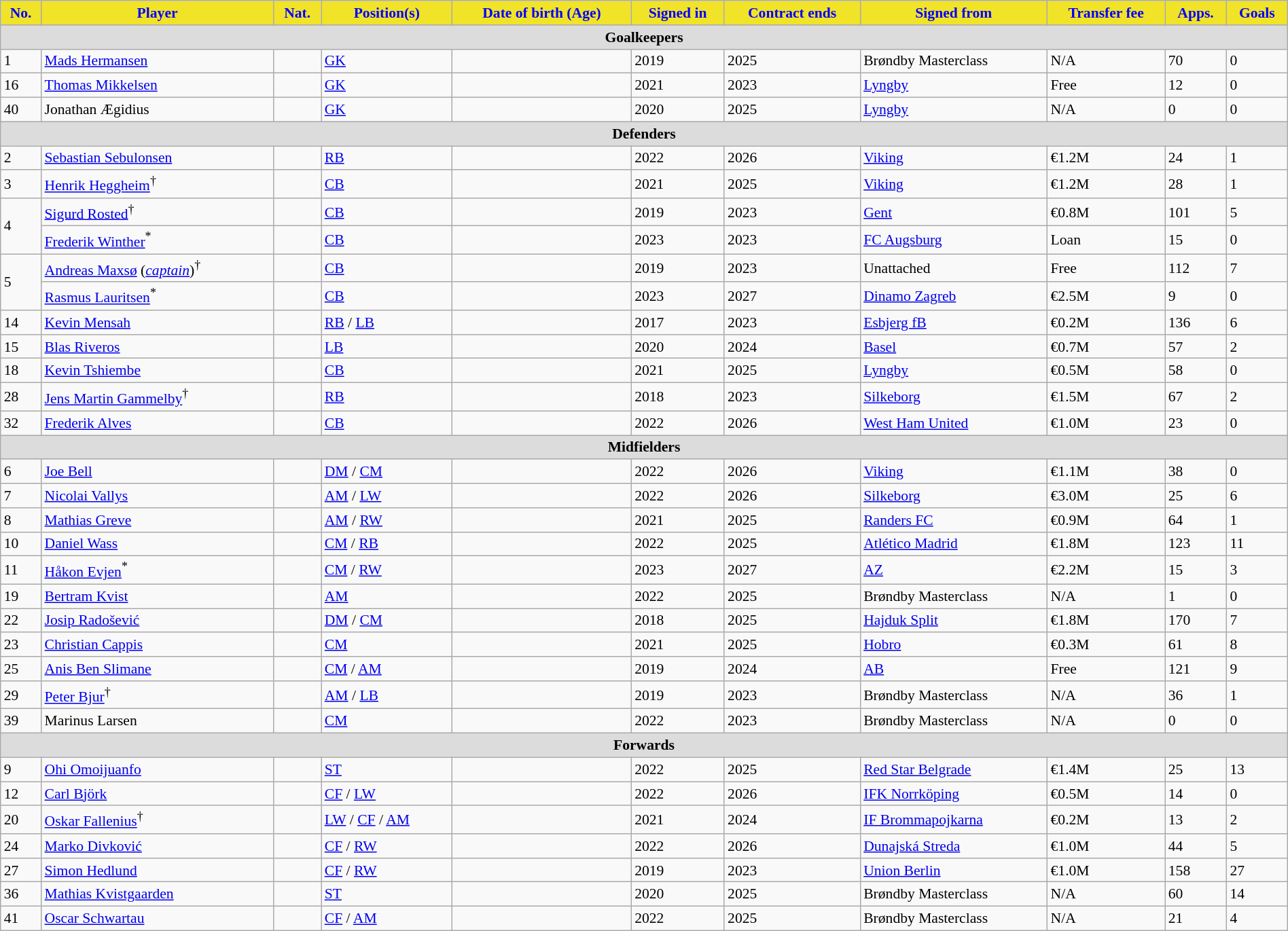<table class="wikitable sortable" style="text-align:left; font-size:90%; width:100%;">
<tr>
<th style="background:#f1e328; color:blue; text-align:center;">No.</th>
<th style="background:#f1e328; color:blue; text-align:center;">Player</th>
<th style="background:#f1e328; color:blue; text-align:center;">Nat.</th>
<th style="background:#f1e328; color:blue; text-align:center;">Position(s)</th>
<th style="background:#f1e328; color:blue; text-align:center;">Date of birth (Age)</th>
<th style="background:#f1e328; color:blue; text-align:center;">Signed in</th>
<th style="background:#f1e328; color:blue; text-align:center;">Contract ends</th>
<th style="background:#f1e328; color:blue; text-align:center;">Signed from</th>
<th style="background:#f1e328; color:blue; text-align:center;">Transfer fee</th>
<th style="background:#f1e328; color:blue; text-align:center;">Apps.</th>
<th style="background:#f1e328; color:blue; text-align:center;">Goals</th>
</tr>
<tr>
<th colspan=11 style="background:#dcdcdc; text-align:center;">Goalkeepers</th>
</tr>
<tr>
<td>1</td>
<td><a href='#'>Mads Hermansen</a></td>
<td></td>
<td><a href='#'>GK</a></td>
<td></td>
<td>2019</td>
<td>2025</td>
<td> Brøndby Masterclass</td>
<td>N/A</td>
<td>70</td>
<td>0</td>
</tr>
<tr>
<td>16</td>
<td><a href='#'>Thomas Mikkelsen</a></td>
<td></td>
<td><a href='#'>GK</a></td>
<td></td>
<td>2021</td>
<td>2023</td>
<td> <a href='#'>Lyngby</a></td>
<td>Free</td>
<td>12</td>
<td>0</td>
</tr>
<tr>
<td>40</td>
<td>Jonathan Ægidius</td>
<td></td>
<td><a href='#'>GK</a></td>
<td></td>
<td>2020</td>
<td>2025</td>
<td> <a href='#'>Lyngby</a></td>
<td>N/A</td>
<td>0</td>
<td>0</td>
</tr>
<tr>
<th colspan=11 style="background:#dcdcdc; text-align:center;">Defenders</th>
</tr>
<tr>
<td>2</td>
<td><a href='#'>Sebastian Sebulonsen</a></td>
<td></td>
<td><a href='#'>RB</a></td>
<td></td>
<td>2022</td>
<td>2026</td>
<td> <a href='#'>Viking</a></td>
<td>€1.2M</td>
<td>24</td>
<td>1</td>
</tr>
<tr>
<td>3</td>
<td><a href='#'>Henrik Heggheim</a><sup>†</sup></td>
<td></td>
<td><a href='#'>CB</a></td>
<td></td>
<td>2021</td>
<td>2025</td>
<td> <a href='#'>Viking</a></td>
<td>€1.2M</td>
<td>28</td>
<td>1</td>
</tr>
<tr>
<td rowspan="2">4</td>
<td><a href='#'>Sigurd Rosted</a><sup>†</sup></td>
<td></td>
<td><a href='#'>CB</a></td>
<td></td>
<td>2019</td>
<td>2023</td>
<td> <a href='#'>Gent</a></td>
<td>€0.8M</td>
<td>101</td>
<td>5</td>
</tr>
<tr>
<td><a href='#'>Frederik Winther</a><sup>*</sup></td>
<td></td>
<td><a href='#'>CB</a></td>
<td></td>
<td>2023</td>
<td>2023</td>
<td> <a href='#'>FC Augsburg</a></td>
<td>Loan</td>
<td>15</td>
<td>0</td>
</tr>
<tr>
<td rowspan="2">5</td>
<td><a href='#'>Andreas Maxsø</a> (<em><a href='#'>captain</a></em>)<sup>†</sup></td>
<td></td>
<td><a href='#'>CB</a></td>
<td></td>
<td>2019</td>
<td>2023</td>
<td>Unattached</td>
<td>Free</td>
<td>112</td>
<td>7</td>
</tr>
<tr>
<td><a href='#'>Rasmus Lauritsen</a><sup>*</sup></td>
<td></td>
<td><a href='#'>CB</a></td>
<td></td>
<td>2023</td>
<td>2027</td>
<td> <a href='#'>Dinamo Zagreb</a></td>
<td>€2.5M</td>
<td>9</td>
<td>0</td>
</tr>
<tr>
<td>14</td>
<td><a href='#'>Kevin Mensah</a></td>
<td></td>
<td><a href='#'>RB</a> / <a href='#'>LB</a></td>
<td></td>
<td>2017</td>
<td>2023</td>
<td> <a href='#'>Esbjerg fB</a></td>
<td>€0.2M</td>
<td>136</td>
<td>6</td>
</tr>
<tr>
<td>15</td>
<td><a href='#'>Blas Riveros</a></td>
<td></td>
<td><a href='#'>LB</a></td>
<td></td>
<td>2020</td>
<td>2024</td>
<td> <a href='#'>Basel</a></td>
<td>€0.7M</td>
<td>57</td>
<td>2</td>
</tr>
<tr>
<td>18</td>
<td><a href='#'>Kevin Tshiembe</a></td>
<td></td>
<td><a href='#'>CB</a></td>
<td></td>
<td>2021</td>
<td>2025</td>
<td> <a href='#'>Lyngby</a></td>
<td>€0.5M</td>
<td>58</td>
<td>0</td>
</tr>
<tr>
<td>28</td>
<td><a href='#'>Jens Martin Gammelby</a><sup>†</sup></td>
<td></td>
<td><a href='#'>RB</a></td>
<td></td>
<td>2018</td>
<td>2023</td>
<td> <a href='#'>Silkeborg</a></td>
<td>€1.5M</td>
<td>67</td>
<td>2</td>
</tr>
<tr>
<td>32</td>
<td><a href='#'>Frederik Alves</a></td>
<td></td>
<td><a href='#'>CB</a></td>
<td></td>
<td>2022</td>
<td>2026</td>
<td> <a href='#'>West Ham United</a></td>
<td>€1.0M</td>
<td>23</td>
<td>0</td>
</tr>
<tr>
<th colspan=11 style="background:#dcdcdc; text-align:center;">Midfielders</th>
</tr>
<tr>
<td>6</td>
<td><a href='#'>Joe Bell</a></td>
<td></td>
<td><a href='#'>DM</a> / <a href='#'>CM</a></td>
<td></td>
<td>2022</td>
<td>2026</td>
<td> <a href='#'>Viking</a></td>
<td>€1.1M</td>
<td>38</td>
<td>0</td>
</tr>
<tr>
<td>7</td>
<td><a href='#'>Nicolai Vallys</a></td>
<td></td>
<td><a href='#'>AM</a> / <a href='#'>LW</a></td>
<td></td>
<td>2022</td>
<td>2026</td>
<td> <a href='#'>Silkeborg</a></td>
<td>€3.0M</td>
<td>25</td>
<td>6</td>
</tr>
<tr>
<td>8</td>
<td><a href='#'>Mathias Greve</a></td>
<td></td>
<td><a href='#'>AM</a> / <a href='#'>RW</a></td>
<td></td>
<td>2021</td>
<td>2025</td>
<td> <a href='#'>Randers FC</a></td>
<td>€0.9M</td>
<td>64</td>
<td>1</td>
</tr>
<tr>
<td>10</td>
<td><a href='#'>Daniel Wass</a></td>
<td></td>
<td><a href='#'>CM</a> / <a href='#'>RB</a></td>
<td></td>
<td>2022</td>
<td>2025</td>
<td> <a href='#'>Atlético Madrid</a></td>
<td>€1.8M</td>
<td>123</td>
<td>11</td>
</tr>
<tr>
<td>11</td>
<td><a href='#'>Håkon Evjen</a><sup>*</sup></td>
<td></td>
<td><a href='#'>CM</a> / <a href='#'>RW</a></td>
<td></td>
<td>2023</td>
<td>2027</td>
<td> <a href='#'>AZ</a></td>
<td>€2.2M</td>
<td>15</td>
<td>3</td>
</tr>
<tr>
<td>19</td>
<td><a href='#'>Bertram Kvist</a></td>
<td></td>
<td><a href='#'>AM</a></td>
<td></td>
<td>2022</td>
<td>2025</td>
<td> Brøndby Masterclass</td>
<td>N/A</td>
<td>1</td>
<td>0</td>
</tr>
<tr>
<td>22</td>
<td><a href='#'>Josip Radošević</a></td>
<td></td>
<td><a href='#'>DM</a> / <a href='#'>CM</a></td>
<td></td>
<td>2018</td>
<td>2025</td>
<td> <a href='#'>Hajduk Split</a></td>
<td>€1.8M</td>
<td>170</td>
<td>7</td>
</tr>
<tr>
<td>23</td>
<td><a href='#'>Christian Cappis</a></td>
<td></td>
<td><a href='#'>CM</a></td>
<td></td>
<td>2021</td>
<td>2025</td>
<td> <a href='#'>Hobro</a></td>
<td>€0.3M</td>
<td>61</td>
<td>8</td>
</tr>
<tr>
<td>25</td>
<td><a href='#'>Anis Ben Slimane</a></td>
<td></td>
<td><a href='#'>CM</a> / <a href='#'>AM</a></td>
<td></td>
<td>2019</td>
<td>2024</td>
<td> <a href='#'>AB</a></td>
<td>Free</td>
<td>121</td>
<td>9</td>
</tr>
<tr>
<td>29</td>
<td><a href='#'>Peter Bjur</a><sup>†</sup></td>
<td></td>
<td><a href='#'>AM</a> / <a href='#'>LB</a></td>
<td></td>
<td>2019</td>
<td>2023</td>
<td> Brøndby Masterclass</td>
<td>N/A</td>
<td>36</td>
<td>1</td>
</tr>
<tr>
<td>39</td>
<td>Marinus Larsen</td>
<td></td>
<td><a href='#'>CM</a></td>
<td></td>
<td>2022</td>
<td>2023</td>
<td> Brøndby Masterclass</td>
<td>N/A</td>
<td>0</td>
<td>0</td>
</tr>
<tr>
<th colspan=11 style="background:#dcdcdc; text-align:center;">Forwards</th>
</tr>
<tr>
<td>9</td>
<td><a href='#'>Ohi Omoijuanfo</a></td>
<td></td>
<td><a href='#'>ST</a></td>
<td></td>
<td>2022</td>
<td>2025</td>
<td> <a href='#'>Red Star Belgrade</a></td>
<td>€1.4M</td>
<td>25</td>
<td>13</td>
</tr>
<tr>
<td>12</td>
<td><a href='#'>Carl Björk</a></td>
<td></td>
<td><a href='#'>CF</a> / <a href='#'>LW</a></td>
<td></td>
<td>2022</td>
<td>2026</td>
<td> <a href='#'>IFK Norrköping</a></td>
<td>€0.5M</td>
<td>14</td>
<td>0</td>
</tr>
<tr>
<td>20</td>
<td><a href='#'>Oskar Fallenius</a><sup>†</sup></td>
<td></td>
<td><a href='#'>LW</a> / <a href='#'>CF</a> / <a href='#'>AM</a></td>
<td></td>
<td>2021</td>
<td>2024</td>
<td> <a href='#'>IF Brommapojkarna</a></td>
<td>€0.2M</td>
<td>13</td>
<td>2</td>
</tr>
<tr>
<td>24</td>
<td><a href='#'>Marko Divković</a></td>
<td></td>
<td><a href='#'>CF</a> / <a href='#'>RW</a></td>
<td></td>
<td>2022</td>
<td>2026</td>
<td> <a href='#'>Dunajská Streda</a></td>
<td>€1.0M</td>
<td>44</td>
<td>5</td>
</tr>
<tr>
<td>27</td>
<td><a href='#'>Simon Hedlund</a></td>
<td></td>
<td><a href='#'>CF</a> / <a href='#'>RW</a></td>
<td></td>
<td>2019</td>
<td>2023</td>
<td> <a href='#'>Union Berlin</a></td>
<td>€1.0M</td>
<td>158</td>
<td>27</td>
</tr>
<tr>
<td>36</td>
<td><a href='#'>Mathias Kvistgaarden</a></td>
<td></td>
<td><a href='#'>ST</a></td>
<td></td>
<td>2020</td>
<td>2025</td>
<td> Brøndby Masterclass</td>
<td>N/A</td>
<td>60</td>
<td>14</td>
</tr>
<tr>
<td>41</td>
<td><a href='#'>Oscar Schwartau</a></td>
<td></td>
<td><a href='#'>CF</a> / <a href='#'>AM</a></td>
<td></td>
<td>2022</td>
<td>2025</td>
<td> Brøndby Masterclass</td>
<td>N/A</td>
<td>21</td>
<td>4</td>
</tr>
</table>
